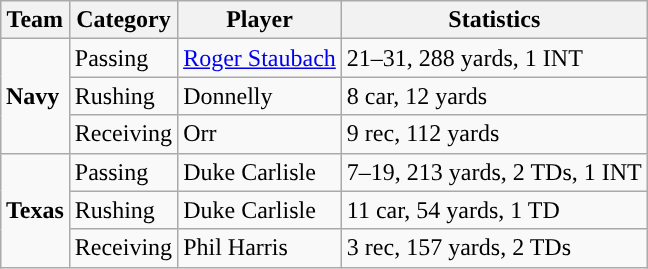<table class="wikitable" style="float: right;">
<tr>
<th>Team</th>
<th>Category</th>
<th>Player</th>
<th>Statistics</th>
</tr>
<tr>
<td rowspan=3><strong>Navy</strong></td>
<td>Passing</td>
<td><a href='#'>Roger Staubach</a></td>
<td>21–31, 288 yards, 1 INT</td>
</tr>
<tr>
<td>Rushing</td>
<td>Donnelly</td>
<td>8 car, 12 yards</td>
</tr>
<tr>
<td>Receiving</td>
<td>Orr</td>
<td>9 rec, 112 yards</td>
</tr>
<tr>
<td rowspan=3><strong>Texas</strong></td>
<td>Passing</td>
<td>Duke Carlisle</td>
<td>7–19, 213 yards, 2 TDs, 1 INT</td>
</tr>
<tr>
<td>Rushing</td>
<td>Duke Carlisle</td>
<td>11 car, 54 yards, 1 TD</td>
</tr>
<tr>
<td>Receiving</td>
<td>Phil Harris</td>
<td>3 rec, 157 yards, 2 TDs</td>
</tr>
</table>
